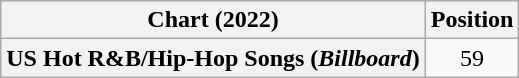<table class="wikitable plainrowheaders" style="text-align:center">
<tr>
<th scope="col">Chart (2022)</th>
<th scope="col">Position</th>
</tr>
<tr>
<th scope="row">US Hot R&B/Hip-Hop Songs (<em>Billboard</em>)</th>
<td>59</td>
</tr>
</table>
